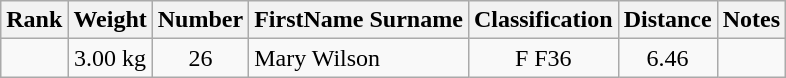<table class="wikitable sortable" style="text-align:center">
<tr>
<th>Rank</th>
<th>Weight</th>
<th>Number</th>
<th>FirstName Surname</th>
<th>Classification</th>
<th>Distance</th>
<th>Notes</th>
</tr>
<tr>
<td></td>
<td>3.00 kg</td>
<td>26</td>
<td style="text-align:left"> Mary Wilson</td>
<td>F F36</td>
<td>6.46</td>
<td></td>
</tr>
</table>
